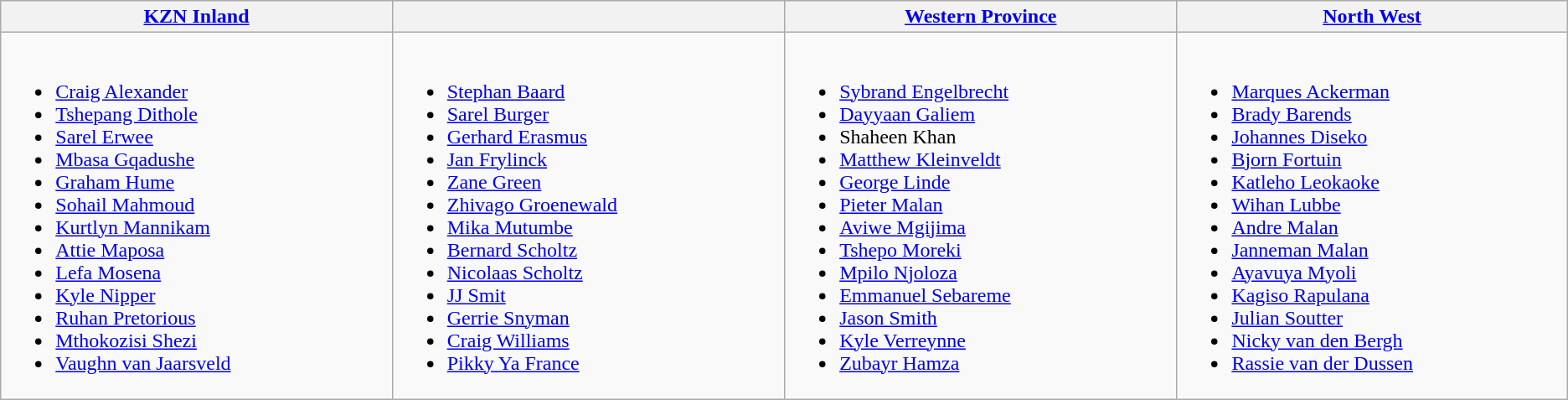<table class="wikitable">
<tr>
<th width=330> <a href='#'>KZN Inland</a></th>
<th width=330></th>
<th width=330> <a href='#'>Western Province</a></th>
<th width=330> <a href='#'>North West</a></th>
</tr>
<tr>
<td valign=top><br><ul><li><a href='#'>Craig Alexander</a></li><li><a href='#'>Tshepang Dithole</a></li><li><a href='#'>Sarel Erwee</a></li><li><a href='#'>Mbasa Gqadushe</a></li><li><a href='#'>Graham Hume</a></li><li><a href='#'>Sohail Mahmoud</a></li><li><a href='#'>Kurtlyn Mannikam</a></li><li><a href='#'>Attie Maposa</a></li><li><a href='#'>Lefa Mosena</a></li><li><a href='#'>Kyle Nipper</a></li><li><a href='#'>Ruhan Pretorious</a></li><li><a href='#'>Mthokozisi Shezi</a></li><li><a href='#'>Vaughn van Jaarsveld</a></li></ul></td>
<td valign=top><br><ul><li><a href='#'>Stephan Baard</a></li><li><a href='#'>Sarel Burger</a></li><li><a href='#'>Gerhard Erasmus</a></li><li><a href='#'>Jan Frylinck</a></li><li><a href='#'>Zane Green</a></li><li><a href='#'>Zhivago Groenewald</a></li><li><a href='#'>Mika Mutumbe</a></li><li><a href='#'>Bernard Scholtz</a></li><li><a href='#'>Nicolaas Scholtz</a></li><li><a href='#'>JJ Smit</a></li><li><a href='#'>Gerrie Snyman</a></li><li><a href='#'>Craig Williams</a></li><li><a href='#'>Pikky Ya France</a></li></ul></td>
<td valign=top><br><ul><li><a href='#'>Sybrand Engelbrecht</a></li><li><a href='#'>Dayyaan Galiem</a></li><li>Shaheen Khan</li><li><a href='#'>Matthew Kleinveldt</a></li><li><a href='#'>George Linde</a></li><li><a href='#'>Pieter Malan</a></li><li><a href='#'>Aviwe Mgijima</a></li><li><a href='#'>Tshepo Moreki</a></li><li><a href='#'>Mpilo Njoloza</a></li><li><a href='#'>Emmanuel Sebareme</a></li><li><a href='#'>Jason Smith</a></li><li><a href='#'>Kyle Verreynne</a></li><li><a href='#'>Zubayr Hamza</a></li></ul></td>
<td valign=top><br><ul><li><a href='#'>Marques Ackerman</a></li><li><a href='#'>Brady Barends</a></li><li><a href='#'>Johannes Diseko</a></li><li><a href='#'>Bjorn Fortuin</a></li><li><a href='#'>Katleho Leokaoke</a></li><li><a href='#'>Wihan Lubbe</a></li><li><a href='#'>Andre Malan</a></li><li><a href='#'>Janneman Malan</a></li><li><a href='#'>Ayavuya Myoli</a></li><li><a href='#'>Kagiso Rapulana</a></li><li><a href='#'>Julian Soutter</a></li><li><a href='#'>Nicky van den Bergh</a></li><li><a href='#'>Rassie van der Dussen</a></li></ul></td>
</tr>
</table>
